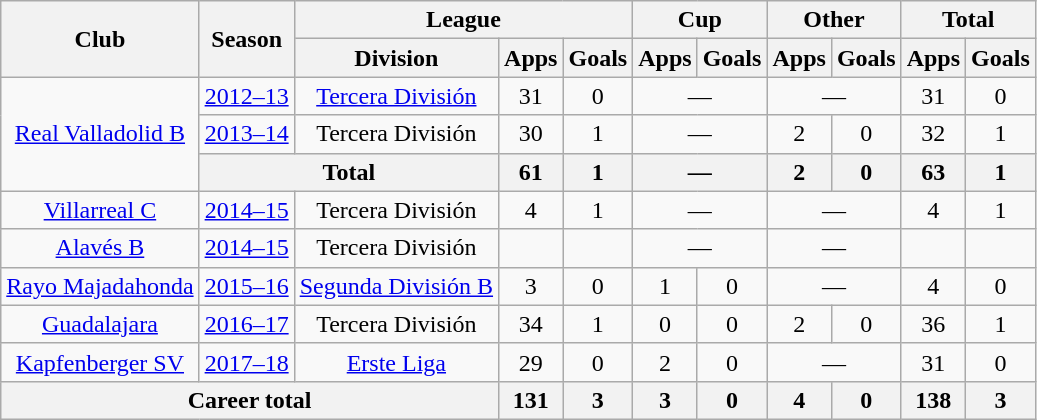<table class="wikitable" style="text-align: center;">
<tr>
<th rowspan="2">Club</th>
<th rowspan="2">Season</th>
<th colspan="3">League</th>
<th colspan="2">Cup</th>
<th colspan="2">Other</th>
<th colspan="2">Total</th>
</tr>
<tr>
<th>Division</th>
<th>Apps</th>
<th>Goals</th>
<th>Apps</th>
<th>Goals</th>
<th>Apps</th>
<th>Goals</th>
<th>Apps</th>
<th>Goals</th>
</tr>
<tr>
<td rowspan="3"><a href='#'>Real Valladolid B</a></td>
<td><a href='#'>2012–13</a></td>
<td><a href='#'>Tercera División</a></td>
<td>31</td>
<td>0</td>
<td colspan="2">—</td>
<td colspan="2">—</td>
<td>31</td>
<td>0</td>
</tr>
<tr>
<td><a href='#'>2013–14</a></td>
<td>Tercera División</td>
<td>30</td>
<td>1</td>
<td colspan="2">—</td>
<td>2</td>
<td>0</td>
<td>32</td>
<td>1</td>
</tr>
<tr>
<th colspan="2">Total</th>
<th>61</th>
<th>1</th>
<th colspan="2">—</th>
<th>2</th>
<th>0</th>
<th>63</th>
<th>1</th>
</tr>
<tr>
<td rowspan="1"><a href='#'>Villarreal C</a></td>
<td><a href='#'>2014–15</a></td>
<td>Tercera División</td>
<td>4</td>
<td>1</td>
<td colspan="2">—</td>
<td colspan="2">—</td>
<td>4</td>
<td>1</td>
</tr>
<tr>
<td rowspan="1"><a href='#'>Alavés B</a></td>
<td><a href='#'>2014–15</a></td>
<td>Tercera División</td>
<td></td>
<td></td>
<td colspan="2">—</td>
<td colspan="2">—</td>
<td></td>
<td></td>
</tr>
<tr>
<td rowspan="1"><a href='#'>Rayo Majadahonda</a></td>
<td><a href='#'>2015–16</a></td>
<td><a href='#'>Segunda División B</a></td>
<td>3</td>
<td>0</td>
<td>1</td>
<td>0</td>
<td colspan="2">—</td>
<td>4</td>
<td>0</td>
</tr>
<tr>
<td><a href='#'>Guadalajara</a></td>
<td><a href='#'>2016–17</a></td>
<td>Tercera División</td>
<td>34</td>
<td>1</td>
<td>0</td>
<td>0</td>
<td>2</td>
<td>0</td>
<td>36</td>
<td>1</td>
</tr>
<tr>
<td rowspan="1"><a href='#'>Kapfenberger SV</a></td>
<td><a href='#'>2017–18</a></td>
<td><a href='#'>Erste Liga</a></td>
<td>29</td>
<td>0</td>
<td>2</td>
<td>0</td>
<td colspan="2">—</td>
<td>31</td>
<td>0</td>
</tr>
<tr>
<th colspan="3">Career total</th>
<th>131</th>
<th>3</th>
<th>3</th>
<th>0</th>
<th>4</th>
<th>0</th>
<th>138</th>
<th>3</th>
</tr>
</table>
